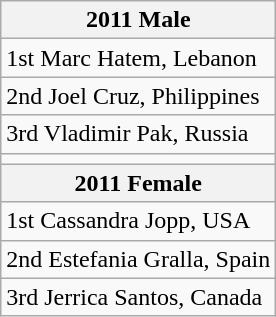<table class="wikitable" style="float:left; margin-right:1em">
<tr>
<th>2011 Male</th>
</tr>
<tr>
<td>1st Marc Hatem, Lebanon</td>
</tr>
<tr>
<td>2nd Joel Cruz, Philippines</td>
</tr>
<tr>
<td>3rd Vladimir Pak, Russia</td>
</tr>
<tr>
<td></td>
</tr>
<tr>
<th>2011 Female</th>
</tr>
<tr>
<td>1st Cassandra Jopp, USA</td>
</tr>
<tr>
<td>2nd Estefania Gralla, Spain</td>
</tr>
<tr>
<td>3rd Jerrica Santos, Canada</td>
</tr>
</table>
